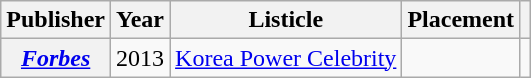<table class="wikitable plainrowheaders sortable" style="margin-right: 0;">
<tr>
<th scope="col">Publisher</th>
<th scope="col">Year</th>
<th scope="col">Listicle</th>
<th scope="col">Placement</th>
<th scope="col" class="unsortable"></th>
</tr>
<tr>
<th scope="row"><em><a href='#'>Forbes</a></em></th>
<td>2013</td>
<td><a href='#'>Korea Power Celebrity</a></td>
<td></td>
<td style="text-align:center;"></td>
</tr>
</table>
